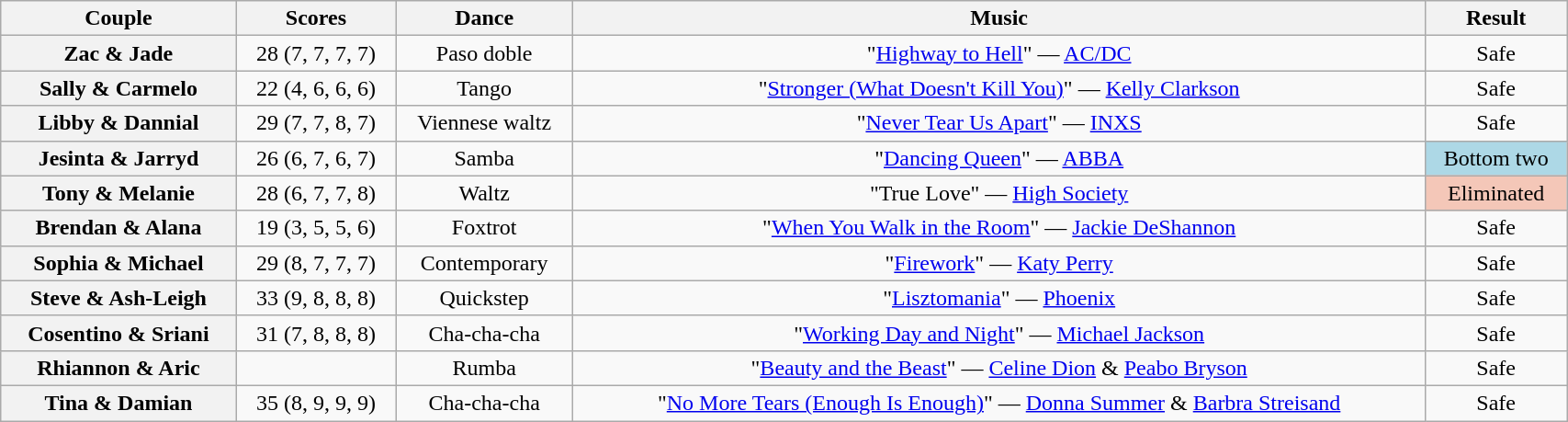<table class="wikitable sortable" style="text-align:center; width: 90%">
<tr>
<th scope="col">Couple</th>
<th scope="col">Scores</th>
<th scope="col" class="unsortable">Dance</th>
<th scope="col" class="unsortable">Music</th>
<th scope="col" class="unsortable">Result</th>
</tr>
<tr>
<th scope="row">Zac & Jade</th>
<td>28 (7, 7, 7, 7)</td>
<td>Paso doble</td>
<td>"<a href='#'>Highway to Hell</a>" — <a href='#'>AC/DC</a></td>
<td>Safe</td>
</tr>
<tr>
<th scope="row">Sally & Carmelo</th>
<td>22 (4, 6, 6, 6)</td>
<td>Tango</td>
<td>"<a href='#'>Stronger (What Doesn't Kill You)</a>" — <a href='#'>Kelly Clarkson</a></td>
<td>Safe</td>
</tr>
<tr>
<th scope="row">Libby & Dannial</th>
<td>29 (7, 7, 8, 7)</td>
<td>Viennese waltz</td>
<td>"<a href='#'>Never Tear Us Apart</a>" — <a href='#'>INXS</a></td>
<td>Safe</td>
</tr>
<tr>
<th scope="row">Jesinta & Jarryd</th>
<td>26 (6, 7, 6, 7)</td>
<td>Samba</td>
<td>"<a href='#'>Dancing Queen</a>" — <a href='#'>ABBA</a></td>
<td bgcolor="lightblue">Bottom two</td>
</tr>
<tr>
<th scope="row">Tony & Melanie</th>
<td>28 (6, 7, 7, 8)</td>
<td>Waltz</td>
<td>"True Love" — <a href='#'>High Society</a></td>
<td bgcolor="f4c7b8">Eliminated</td>
</tr>
<tr>
<th scope="row">Brendan & Alana</th>
<td>19 (3, 5, 5, 6)</td>
<td>Foxtrot</td>
<td>"<a href='#'>When You Walk in the Room</a>" — <a href='#'>Jackie DeShannon</a></td>
<td>Safe</td>
</tr>
<tr>
<th scope="row">Sophia & Michael</th>
<td>29 (8, 7, 7, 7)</td>
<td>Contemporary</td>
<td>"<a href='#'>Firework</a>" — <a href='#'>Katy Perry</a></td>
<td>Safe</td>
</tr>
<tr>
<th scope="row">Steve & Ash-Leigh</th>
<td>33 (9, 8, 8, 8)</td>
<td>Quickstep</td>
<td>"<a href='#'>Lisztomania</a>" — <a href='#'>Phoenix</a></td>
<td>Safe</td>
</tr>
<tr>
<th scope="row">Cosentino & Sriani</th>
<td>31 (7, 8, 8, 8)</td>
<td>Cha-cha-cha</td>
<td>"<a href='#'>Working Day and Night</a>" — <a href='#'>Michael Jackson</a></td>
<td>Safe</td>
</tr>
<tr>
<th scope="row">Rhiannon & Aric</th>
<td></td>
<td>Rumba</td>
<td>"<a href='#'>Beauty and the Beast</a>" — <a href='#'>Celine Dion</a> & <a href='#'>Peabo Bryson</a></td>
<td>Safe</td>
</tr>
<tr>
<th scope="row">Tina & Damian</th>
<td>35 (8, 9, 9, 9)</td>
<td>Cha-cha-cha</td>
<td>"<a href='#'>No More Tears (Enough Is Enough)</a>" — <a href='#'>Donna Summer</a> & <a href='#'>Barbra Streisand</a></td>
<td>Safe</td>
</tr>
</table>
